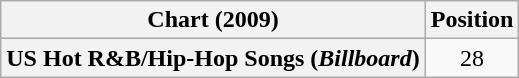<table class="wikitable plainrowheaders" style="text-align:center">
<tr>
<th scope="col">Chart (2009)</th>
<th scope="col">Position</th>
</tr>
<tr>
<th scope="row">US Hot R&B/Hip-Hop Songs (<em>Billboard</em>)</th>
<td>28</td>
</tr>
</table>
